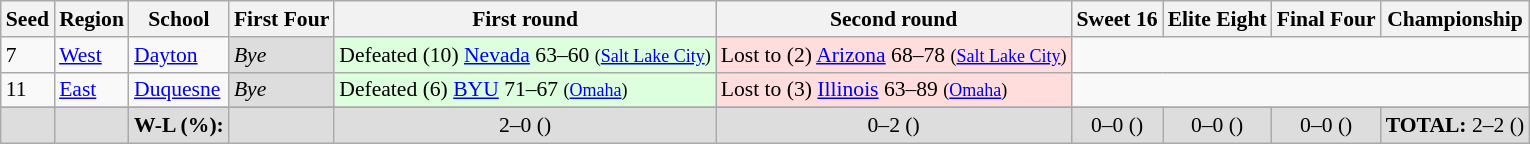<table class="sortable wikitable" style="white-space:nowrap; font-size:90%;">
<tr>
<th>Seed</th>
<th>Region</th>
<th>School</th>
<th>First Four</th>
<th>First round</th>
<th>Second round</th>
<th>Sweet 16</th>
<th>Elite Eight</th>
<th>Final Four</th>
<th>Championship</th>
</tr>
<tr>
<td>7</td>
<td><a href='#'>West</a></td>
<td><a href='#'>Dayton</a></td>
<td style="background:#ddd;"><em>Bye</em></td>
<td style="background:#ddffdd;">Defeated (10) <a href='#'>Nevada</a> 63–60 <small>(<a href='#'>Salt Lake City</a>)</small></td>
<td style="background:#ffdddd;">Lost to (2) <a href='#'>Arizona</a> 68–78 <small>(<a href='#'>Salt Lake City</a>)</small></td>
<td colspan=4></td>
</tr>
<tr>
<td>11</td>
<td><a href='#'>East</a></td>
<td><a href='#'>Duquesne</a></td>
<td style="background:#ddd;"><em>Bye</em></td>
<td style="background:#ddffdd;">Defeated (6) <a href='#'>BYU</a> 71–67 <small>(<a href='#'>Omaha</a>)</small></td>
<td style="background:#ffdddd;">Lost to (3) <a href='#'>Illinois</a> 63–89 <small>(<a href='#'>Omaha</a>)</small></td>
<td colspan=4></td>
</tr>
<tr>
</tr>
<tr class="sortbottom"  style="text-align:center; background:#ddd;">
<td></td>
<td></td>
<td><strong>W-L (%):</strong></td>
<td></td>
<td>2–0 ()</td>
<td>0–2 ()</td>
<td>0–0 ()</td>
<td>0–0 ()</td>
<td>0–0 ()</td>
<td><strong>TOTAL:</strong> 2–2 ()</td>
</tr>
</table>
